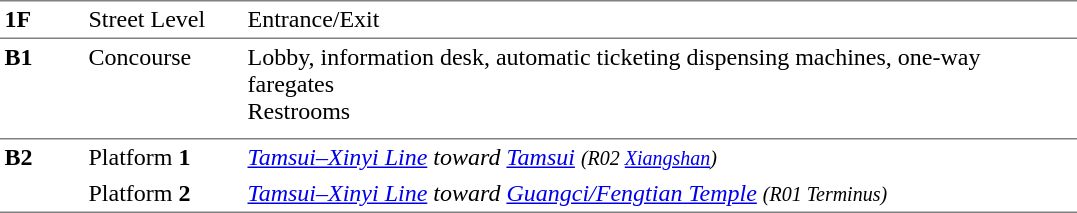<table table border=0 cellspacing=0 cellpadding=3>
<tr>
<td style="border-bottom:solid 1px gray;border-top:solid 1px gray;" width=50 valign=top><strong>1F</strong></td>
<td style="border-top:solid 1px gray;border-bottom:solid 1px gray;" width=100 valign=top>Street Level</td>
<td style="border-top:solid 1px gray;border-bottom:solid 1px gray;" width=550 valign=top>Entrance/Exit</td>
</tr>
<tr>
<td style="border-bottom:solid 1px gray;" rowspan=2 valign=top width=50><strong>B1</strong></td>
<td style="border-bottom:solid 1px gray;" rowspan=2 valign=top width=100>Concourse</td>
<td width=390>Lobby, information desk, automatic ticketing dispensing machines, one-way faregates <br>Restrooms</td>
</tr>
<tr>
<td style="border-bottom:solid 1px gray;"></td>
</tr>
<tr>
<td style="border-bottom:solid 1px gray;" rowspan=3 valign=top><strong>B2</strong></td>
<td>Platform <span><strong>1</strong></span></td>
<td><em> <a href='#'>Tamsui–Xinyi Line</a> toward <a href='#'>Tamsui</a> <small>(R02 <a href='#'>Xiangshan</a>)</small></em></td>
</tr>
<tr>
<td style="border-bottom:solid 1px gray;">Platform <span><strong>2</strong></span></td>
<td style="border-bottom:solid 1px gray;"><em> <a href='#'>Tamsui–Xinyi Line</a> toward <a href='#'>Guangci/Fengtian Temple</a> <small>(R01 Terminus)</small></em></td>
</tr>
</table>
